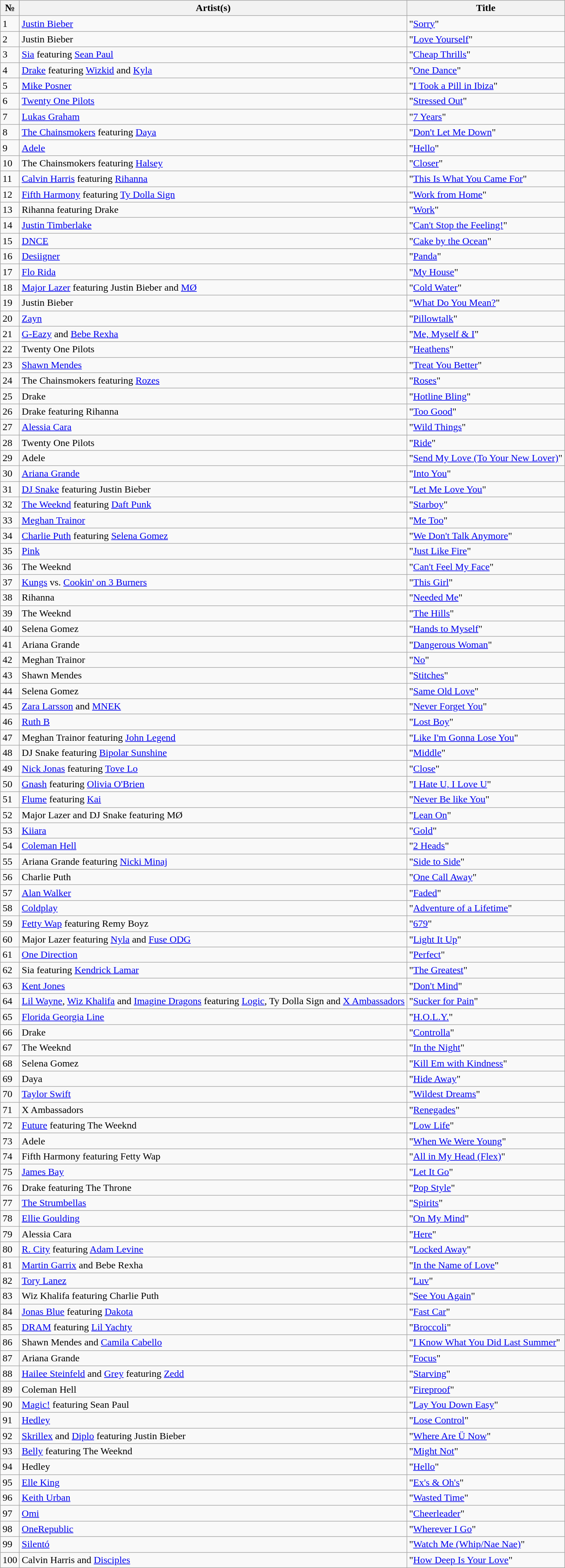<table class="wikitable">
<tr>
<th>№</th>
<th>Artist(s)</th>
<th>Title</th>
</tr>
<tr>
<td>1</td>
<td><a href='#'>Justin Bieber</a></td>
<td>"<a href='#'>Sorry</a>"</td>
</tr>
<tr>
<td>2</td>
<td>Justin Bieber</td>
<td>"<a href='#'>Love Yourself</a>"</td>
</tr>
<tr>
<td>3</td>
<td><a href='#'>Sia</a> featuring <a href='#'>Sean Paul</a></td>
<td>"<a href='#'>Cheap Thrills</a>"</td>
</tr>
<tr>
<td>4</td>
<td><a href='#'>Drake</a> featuring <a href='#'>Wizkid</a> and <a href='#'>Kyla</a></td>
<td>"<a href='#'>One Dance</a>"</td>
</tr>
<tr>
<td>5</td>
<td><a href='#'>Mike Posner</a></td>
<td>"<a href='#'>I Took a Pill in Ibiza</a>"</td>
</tr>
<tr>
<td>6</td>
<td><a href='#'>Twenty One Pilots</a></td>
<td>"<a href='#'>Stressed Out</a>"</td>
</tr>
<tr>
<td>7</td>
<td><a href='#'>Lukas Graham</a></td>
<td>"<a href='#'>7 Years</a>"</td>
</tr>
<tr>
<td>8</td>
<td><a href='#'>The Chainsmokers</a> featuring <a href='#'>Daya</a></td>
<td>"<a href='#'>Don't Let Me Down</a>"</td>
</tr>
<tr>
<td>9</td>
<td><a href='#'>Adele</a></td>
<td>"<a href='#'>Hello</a>"</td>
</tr>
<tr>
<td>10</td>
<td>The Chainsmokers featuring <a href='#'>Halsey</a></td>
<td>"<a href='#'>Closer</a>"</td>
</tr>
<tr>
<td>11</td>
<td><a href='#'>Calvin Harris</a> featuring <a href='#'>Rihanna</a></td>
<td>"<a href='#'>This Is What You Came For</a>"</td>
</tr>
<tr>
<td>12</td>
<td><a href='#'>Fifth Harmony</a> featuring <a href='#'>Ty Dolla Sign</a></td>
<td>"<a href='#'>Work from Home</a>"</td>
</tr>
<tr>
<td>13</td>
<td>Rihanna featuring Drake</td>
<td>"<a href='#'>Work</a>"</td>
</tr>
<tr>
<td>14</td>
<td><a href='#'>Justin Timberlake</a></td>
<td>"<a href='#'>Can't Stop the Feeling!</a>"</td>
</tr>
<tr>
<td>15</td>
<td><a href='#'>DNCE</a></td>
<td>"<a href='#'>Cake by the Ocean</a>"</td>
</tr>
<tr>
<td>16</td>
<td><a href='#'>Desiigner</a></td>
<td>"<a href='#'>Panda</a>"</td>
</tr>
<tr>
<td>17</td>
<td><a href='#'>Flo Rida</a></td>
<td>"<a href='#'>My House</a>"</td>
</tr>
<tr>
<td>18</td>
<td><a href='#'>Major Lazer</a> featuring Justin Bieber and <a href='#'>MØ</a></td>
<td>"<a href='#'>Cold Water</a>"</td>
</tr>
<tr>
<td>19</td>
<td>Justin Bieber</td>
<td>"<a href='#'>What Do You Mean?</a>"</td>
</tr>
<tr>
<td>20</td>
<td><a href='#'>Zayn</a></td>
<td>"<a href='#'>Pillowtalk</a>"</td>
</tr>
<tr>
<td>21</td>
<td><a href='#'>G-Eazy</a> and <a href='#'>Bebe Rexha</a></td>
<td>"<a href='#'>Me, Myself & I</a>"</td>
</tr>
<tr>
<td>22</td>
<td>Twenty One Pilots</td>
<td>"<a href='#'>Heathens</a>"</td>
</tr>
<tr>
<td>23</td>
<td><a href='#'>Shawn Mendes</a></td>
<td>"<a href='#'>Treat You Better</a>"</td>
</tr>
<tr>
<td>24</td>
<td>The Chainsmokers featuring <a href='#'>Rozes</a></td>
<td>"<a href='#'>Roses</a>"</td>
</tr>
<tr>
<td>25</td>
<td>Drake</td>
<td>"<a href='#'>Hotline Bling</a>"</td>
</tr>
<tr>
<td>26</td>
<td>Drake featuring Rihanna</td>
<td>"<a href='#'>Too Good</a>"</td>
</tr>
<tr>
<td>27</td>
<td><a href='#'>Alessia Cara</a></td>
<td>"<a href='#'>Wild Things</a>"</td>
</tr>
<tr>
<td>28</td>
<td>Twenty One Pilots</td>
<td>"<a href='#'>Ride</a>"</td>
</tr>
<tr>
<td>29</td>
<td>Adele</td>
<td>"<a href='#'>Send My Love (To Your New Lover)</a>"</td>
</tr>
<tr>
<td>30</td>
<td><a href='#'>Ariana Grande</a></td>
<td>"<a href='#'>Into You</a>"</td>
</tr>
<tr>
<td>31</td>
<td><a href='#'>DJ Snake</a> featuring Justin Bieber</td>
<td>"<a href='#'>Let Me Love You</a>"</td>
</tr>
<tr>
<td>32</td>
<td><a href='#'>The Weeknd</a> featuring <a href='#'>Daft Punk</a></td>
<td>"<a href='#'>Starboy</a>"</td>
</tr>
<tr>
<td>33</td>
<td><a href='#'>Meghan Trainor</a></td>
<td>"<a href='#'>Me Too</a>"</td>
</tr>
<tr>
<td>34</td>
<td><a href='#'>Charlie Puth</a> featuring <a href='#'>Selena Gomez</a></td>
<td>"<a href='#'>We Don't Talk Anymore</a>"</td>
</tr>
<tr>
<td>35</td>
<td><a href='#'>Pink</a></td>
<td>"<a href='#'>Just Like Fire</a>"</td>
</tr>
<tr>
<td>36</td>
<td>The Weeknd</td>
<td>"<a href='#'>Can't Feel My Face</a>"</td>
</tr>
<tr>
<td>37</td>
<td><a href='#'>Kungs</a> vs. <a href='#'>Cookin' on 3 Burners</a></td>
<td>"<a href='#'>This Girl</a>"</td>
</tr>
<tr>
<td>38</td>
<td>Rihanna</td>
<td>"<a href='#'>Needed Me</a>"</td>
</tr>
<tr>
<td>39</td>
<td>The Weeknd</td>
<td>"<a href='#'>The Hills</a>"</td>
</tr>
<tr>
<td>40</td>
<td>Selena Gomez</td>
<td>"<a href='#'>Hands to Myself</a>"</td>
</tr>
<tr>
<td>41</td>
<td>Ariana Grande</td>
<td>"<a href='#'>Dangerous Woman</a>"</td>
</tr>
<tr>
<td>42</td>
<td>Meghan Trainor</td>
<td>"<a href='#'>No</a>"</td>
</tr>
<tr>
<td>43</td>
<td>Shawn Mendes</td>
<td>"<a href='#'>Stitches</a>"</td>
</tr>
<tr>
<td>44</td>
<td>Selena Gomez</td>
<td>"<a href='#'>Same Old Love</a>"</td>
</tr>
<tr>
<td>45</td>
<td><a href='#'>Zara Larsson</a> and <a href='#'>MNEK</a></td>
<td>"<a href='#'>Never Forget You</a>"</td>
</tr>
<tr>
<td>46</td>
<td><a href='#'>Ruth B</a></td>
<td>"<a href='#'>Lost Boy</a>"</td>
</tr>
<tr>
<td>47</td>
<td>Meghan Trainor featuring <a href='#'>John Legend</a></td>
<td>"<a href='#'>Like I'm Gonna Lose You</a>"</td>
</tr>
<tr>
<td>48</td>
<td>DJ Snake featuring <a href='#'>Bipolar Sunshine</a></td>
<td>"<a href='#'>Middle</a>"</td>
</tr>
<tr>
<td>49</td>
<td><a href='#'>Nick Jonas</a> featuring <a href='#'>Tove Lo</a></td>
<td>"<a href='#'>Close</a>"</td>
</tr>
<tr>
<td>50</td>
<td><a href='#'>Gnash</a> featuring <a href='#'>Olivia O'Brien</a></td>
<td>"<a href='#'>I Hate U, I Love U</a>"</td>
</tr>
<tr>
<td>51</td>
<td><a href='#'>Flume</a> featuring <a href='#'>Kai</a></td>
<td>"<a href='#'>Never Be like You</a>"</td>
</tr>
<tr>
<td>52</td>
<td>Major Lazer and DJ Snake featuring MØ</td>
<td>"<a href='#'>Lean On</a>"</td>
</tr>
<tr>
<td>53</td>
<td><a href='#'>Kiiara</a></td>
<td>"<a href='#'>Gold</a>"</td>
</tr>
<tr>
<td>54</td>
<td><a href='#'>Coleman Hell</a></td>
<td>"<a href='#'>2 Heads</a>"</td>
</tr>
<tr>
<td>55</td>
<td>Ariana Grande featuring <a href='#'>Nicki Minaj</a></td>
<td>"<a href='#'>Side to Side</a>"</td>
</tr>
<tr>
<td>56</td>
<td>Charlie Puth</td>
<td>"<a href='#'>One Call Away</a>"</td>
</tr>
<tr>
<td>57</td>
<td><a href='#'>Alan Walker</a></td>
<td>"<a href='#'>Faded</a>"</td>
</tr>
<tr>
<td>58</td>
<td><a href='#'>Coldplay</a></td>
<td>"<a href='#'>Adventure of a Lifetime</a>"</td>
</tr>
<tr>
<td>59</td>
<td><a href='#'>Fetty Wap</a> featuring Remy Boyz</td>
<td>"<a href='#'>679</a>"</td>
</tr>
<tr>
<td>60</td>
<td>Major Lazer featuring <a href='#'>Nyla</a> and <a href='#'>Fuse ODG</a></td>
<td>"<a href='#'>Light It Up</a>"</td>
</tr>
<tr>
<td>61</td>
<td><a href='#'>One Direction</a></td>
<td>"<a href='#'>Perfect</a>"</td>
</tr>
<tr>
<td>62</td>
<td>Sia featuring <a href='#'>Kendrick Lamar</a></td>
<td>"<a href='#'>The Greatest</a>"</td>
</tr>
<tr>
<td>63</td>
<td><a href='#'>Kent Jones</a></td>
<td>"<a href='#'>Don't Mind</a>"</td>
</tr>
<tr>
<td>64</td>
<td><a href='#'>Lil Wayne</a>, <a href='#'>Wiz Khalifa</a> and <a href='#'>Imagine Dragons</a> featuring <a href='#'>Logic</a>, Ty Dolla Sign and <a href='#'>X Ambassadors</a></td>
<td>"<a href='#'>Sucker for Pain</a>"</td>
</tr>
<tr>
<td>65</td>
<td><a href='#'>Florida Georgia Line</a></td>
<td>"<a href='#'>H.O.L.Y.</a>"</td>
</tr>
<tr>
<td>66</td>
<td>Drake</td>
<td>"<a href='#'>Controlla</a>"</td>
</tr>
<tr>
<td>67</td>
<td>The Weeknd</td>
<td>"<a href='#'>In the Night</a>"</td>
</tr>
<tr>
<td>68</td>
<td>Selena Gomez</td>
<td>"<a href='#'>Kill Em with Kindness</a>"</td>
</tr>
<tr>
<td>69</td>
<td>Daya</td>
<td>"<a href='#'>Hide Away</a>"</td>
</tr>
<tr>
<td>70</td>
<td><a href='#'>Taylor Swift</a></td>
<td>"<a href='#'>Wildest Dreams</a>"</td>
</tr>
<tr>
<td>71</td>
<td>X Ambassadors</td>
<td>"<a href='#'>Renegades</a>"</td>
</tr>
<tr>
<td>72</td>
<td><a href='#'>Future</a> featuring The Weeknd</td>
<td>"<a href='#'>Low Life</a>"</td>
</tr>
<tr>
<td>73</td>
<td>Adele</td>
<td>"<a href='#'>When We Were Young</a>"</td>
</tr>
<tr>
<td>74</td>
<td>Fifth Harmony featuring Fetty Wap</td>
<td>"<a href='#'>All in My Head (Flex)</a>"</td>
</tr>
<tr>
<td>75</td>
<td><a href='#'>James Bay</a></td>
<td>"<a href='#'>Let It Go</a>"</td>
</tr>
<tr>
<td>76</td>
<td>Drake featuring The Throne</td>
<td>"<a href='#'>Pop Style</a>"</td>
</tr>
<tr>
<td>77</td>
<td><a href='#'>The Strumbellas</a></td>
<td>"<a href='#'>Spirits</a>"</td>
</tr>
<tr>
<td>78</td>
<td><a href='#'>Ellie Goulding</a></td>
<td>"<a href='#'>On My Mind</a>"</td>
</tr>
<tr>
<td>79</td>
<td>Alessia Cara</td>
<td>"<a href='#'>Here</a>"</td>
</tr>
<tr>
<td>80</td>
<td><a href='#'>R. City</a> featuring <a href='#'>Adam Levine</a></td>
<td>"<a href='#'>Locked Away</a>"</td>
</tr>
<tr>
<td>81</td>
<td><a href='#'>Martin Garrix</a> and Bebe Rexha</td>
<td>"<a href='#'>In the Name of Love</a>"</td>
</tr>
<tr>
<td>82</td>
<td><a href='#'>Tory Lanez</a></td>
<td>"<a href='#'>Luv</a>"</td>
</tr>
<tr>
<td>83</td>
<td>Wiz Khalifa featuring Charlie Puth</td>
<td>"<a href='#'>See You Again</a>"</td>
</tr>
<tr>
<td>84</td>
<td><a href='#'>Jonas Blue</a> featuring <a href='#'>Dakota</a></td>
<td>"<a href='#'>Fast Car</a>"</td>
</tr>
<tr>
<td>85</td>
<td><a href='#'>DRAM</a> featuring <a href='#'>Lil Yachty</a></td>
<td>"<a href='#'>Broccoli</a>"</td>
</tr>
<tr>
<td>86</td>
<td>Shawn Mendes and <a href='#'>Camila Cabello</a></td>
<td>"<a href='#'>I Know What You Did Last Summer</a>"</td>
</tr>
<tr>
<td>87</td>
<td>Ariana Grande</td>
<td>"<a href='#'>Focus</a>"</td>
</tr>
<tr>
<td>88</td>
<td><a href='#'>Hailee Steinfeld</a> and <a href='#'>Grey</a> featuring <a href='#'>Zedd</a></td>
<td>"<a href='#'>Starving</a>"</td>
</tr>
<tr>
<td>89</td>
<td>Coleman Hell</td>
<td>"<a href='#'>Fireproof</a>"</td>
</tr>
<tr>
<td>90</td>
<td><a href='#'>Magic!</a> featuring Sean Paul</td>
<td>"<a href='#'>Lay You Down Easy</a>"</td>
</tr>
<tr>
<td>91</td>
<td><a href='#'>Hedley</a></td>
<td>"<a href='#'>Lose Control</a>"</td>
</tr>
<tr>
<td>92</td>
<td><a href='#'>Skrillex</a> and <a href='#'>Diplo</a> featuring Justin Bieber</td>
<td>"<a href='#'>Where Are Ü Now</a>"</td>
</tr>
<tr>
<td>93</td>
<td><a href='#'>Belly</a> featuring The Weeknd</td>
<td>"<a href='#'>Might Not</a>"</td>
</tr>
<tr>
<td>94</td>
<td>Hedley</td>
<td>"<a href='#'>Hello</a>"</td>
</tr>
<tr>
<td>95</td>
<td><a href='#'>Elle King</a></td>
<td>"<a href='#'>Ex's & Oh's</a>"</td>
</tr>
<tr>
<td>96</td>
<td><a href='#'>Keith Urban</a></td>
<td>"<a href='#'>Wasted Time</a>"</td>
</tr>
<tr>
<td>97</td>
<td><a href='#'>Omi</a></td>
<td>"<a href='#'>Cheerleader</a>"</td>
</tr>
<tr>
<td>98</td>
<td><a href='#'>OneRepublic</a></td>
<td>"<a href='#'>Wherever I Go</a>"</td>
</tr>
<tr>
<td>99</td>
<td><a href='#'>Silentó</a></td>
<td>"<a href='#'>Watch Me (Whip/Nae Nae)</a>"</td>
</tr>
<tr>
<td>100</td>
<td>Calvin Harris and <a href='#'>Disciples</a></td>
<td>"<a href='#'>How Deep Is Your Love</a>"</td>
</tr>
</table>
